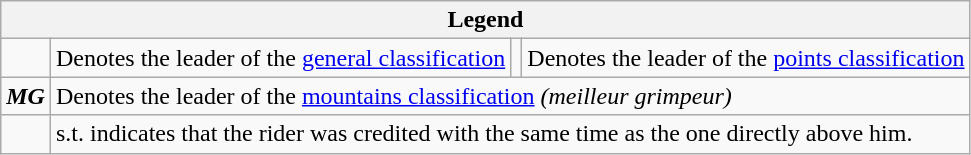<table class="wikitable">
<tr>
<th scope="col" colspan="4">Legend</th>
</tr>
<tr>
<td></td>
<td>Denotes the leader of the <a href='#'>general classification</a></td>
<td></td>
<td>Denotes the leader of the <a href='#'>points classification</a></td>
</tr>
<tr>
<td><strong><em>MG</em></strong></td>
<td colspan=3>Denotes the leader of the <a href='#'>mountains classification</a> <em>(meilleur grimpeur)</em></td>
</tr>
<tr>
<td>  </td>
<td colspan=3>s.t. indicates that the rider was credited with the same time as the one directly above him.</td>
</tr>
</table>
